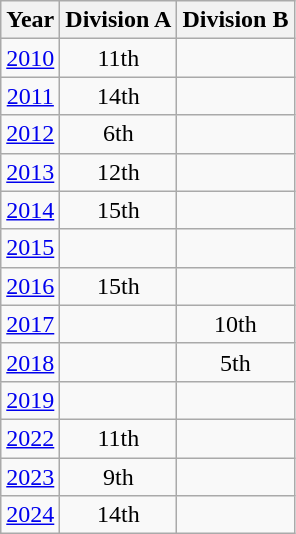<table class="wikitable" style="text-align:center">
<tr>
<th>Year</th>
<th>Division A</th>
<th>Division B</th>
</tr>
<tr>
<td><a href='#'>2010</a></td>
<td>11th</td>
<td></td>
</tr>
<tr>
<td><a href='#'>2011</a></td>
<td>14th</td>
<td></td>
</tr>
<tr>
<td><a href='#'>2012</a></td>
<td>6th</td>
<td></td>
</tr>
<tr>
<td><a href='#'>2013</a></td>
<td>12th</td>
<td></td>
</tr>
<tr>
<td><a href='#'>2014</a></td>
<td>15th</td>
<td></td>
</tr>
<tr>
<td><a href='#'>2015</a></td>
<td></td>
<td></td>
</tr>
<tr>
<td><a href='#'>2016</a></td>
<td>15th</td>
<td></td>
</tr>
<tr>
<td><a href='#'>2017</a></td>
<td></td>
<td>10th</td>
</tr>
<tr>
<td><a href='#'>2018</a></td>
<td></td>
<td>5th</td>
</tr>
<tr>
<td><a href='#'>2019</a></td>
<td></td>
<td></td>
</tr>
<tr>
<td><a href='#'>2022</a></td>
<td>11th</td>
<td></td>
</tr>
<tr>
<td><a href='#'>2023</a></td>
<td>9th</td>
<td></td>
</tr>
<tr>
<td><a href='#'>2024</a></td>
<td>14th</td>
<td></td>
</tr>
</table>
